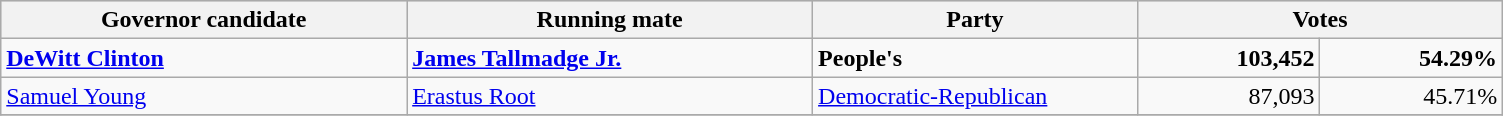<table class=wikitable>
<tr bgcolor=lightgrey>
<th width="20%">Governor candidate</th>
<th width="20%">Running mate</th>
<th width="16%">Party</th>
<th width="18%" colspan="2">Votes</th>
</tr>
<tr>
<td><strong><a href='#'>DeWitt Clinton</a></strong></td>
<td><strong><a href='#'>James Tallmadge Jr.</a></strong></td>
<td><strong>People's</strong></td>
<td align="right"><strong>103,452</strong></td>
<td align="right"><strong>54.29%</strong></td>
</tr>
<tr>
<td><a href='#'>Samuel Young</a></td>
<td><a href='#'>Erastus Root</a></td>
<td><a href='#'>Democratic-Republican</a></td>
<td align="right">87,093</td>
<td align="right">45.71%</td>
</tr>
<tr>
</tr>
</table>
